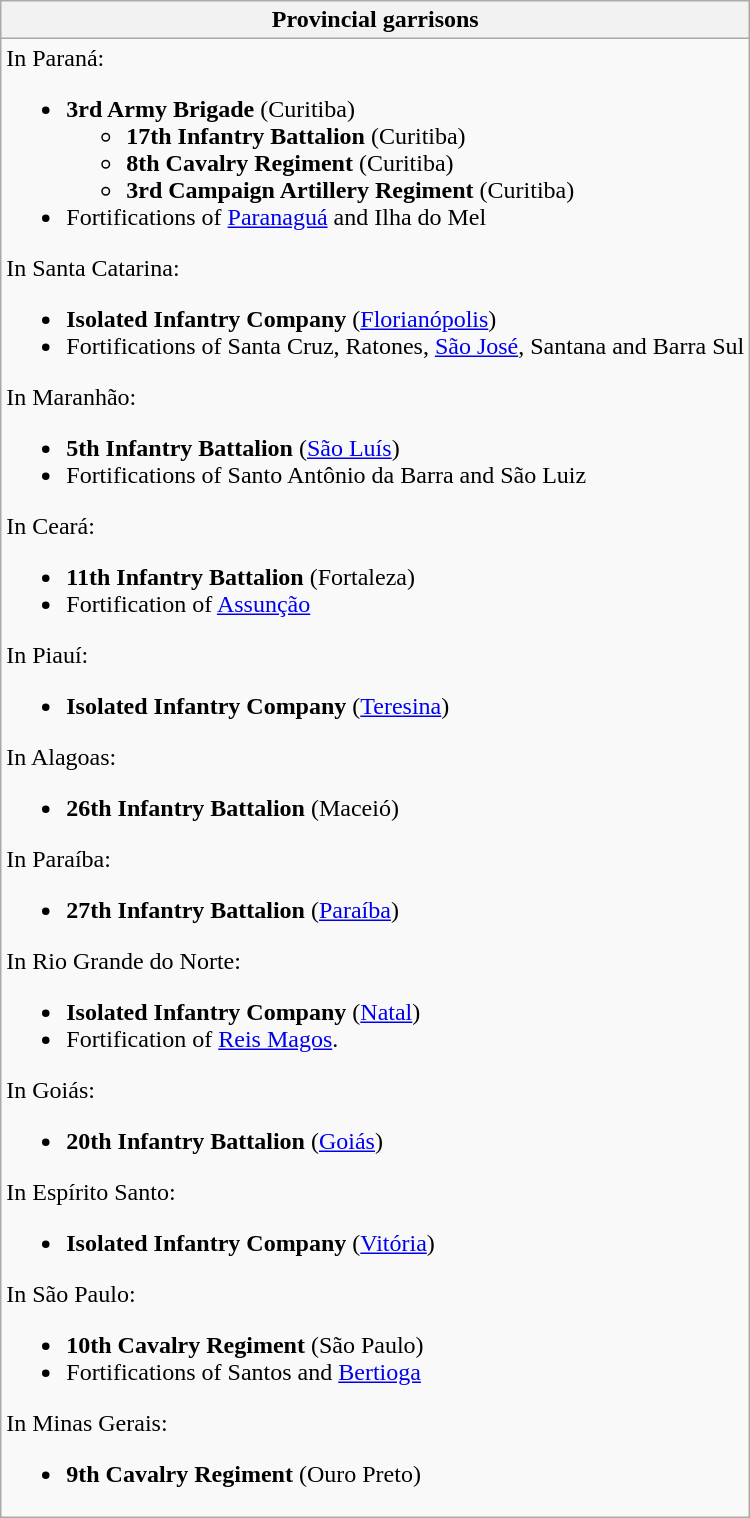<table class="wikitable mw-collapsible mw-collapsed">
<tr>
<th><strong>Provincial garrisons</strong></th>
</tr>
<tr>
<td>In Paraná:<br><ul><li><strong>3rd Army Brigade</strong> (Curitiba)<ul><li><strong>17th Infantry Battalion</strong> (Curitiba)</li><li><strong>8th Cavalry Regiment</strong> (Curitiba)</li><li><strong>3rd Campaign Artillery Regiment</strong> (Curitiba)</li></ul></li><li>Fortifications of <a href='#'>Paranaguá</a> and Ilha do Mel</li></ul>In Santa Catarina:<ul><li><strong>Isolated Infantry Company</strong> (<a href='#'>Florianópolis</a>)</li><li>Fortifications of Santa Cruz, Ratones, <a href='#'>São José</a>, Santana and Barra Sul</li></ul>In Maranhão:<ul><li><strong>5th Infantry Battalion</strong> (<a href='#'>São Luís</a>)</li><li>Fortifications of Santo Antônio da Barra and São Luiz</li></ul>In Ceará:<ul><li><strong>11th Infantry Battalion</strong> (Fortaleza)</li><li>Fortification of <a href='#'>Assunção</a></li></ul>In Piauí:<ul><li><strong>Isolated Infantry Company</strong> (<a href='#'>Teresina</a>)</li></ul>In Alagoas:<ul><li><strong>26th Infantry Battalion</strong> (Maceió)</li></ul>In Paraíba:<ul><li><strong>27th Infantry Battalion</strong> (<a href='#'>Paraíba</a>)</li></ul>In Rio Grande do Norte:<ul><li><strong>Isolated Infantry Company</strong> (<a href='#'>Natal</a>)</li><li>Fortification of <a href='#'>Reis Magos</a>.</li></ul>In Goiás:<ul><li><strong>20th Infantry Battalion</strong> (<a href='#'>Goiás</a>)</li></ul>In Espírito Santo:<ul><li><strong>Isolated Infantry Company</strong> (<a href='#'>Vitória</a>)</li></ul>In São Paulo:<ul><li><strong>10th Cavalry Regiment</strong> (São Paulo)</li><li>Fortifications of Santos and <a href='#'>Bertioga</a></li></ul>In Minas Gerais:<ul><li><strong>9th Cavalry Regiment</strong> (Ouro Preto)</li></ul></td>
</tr>
</table>
